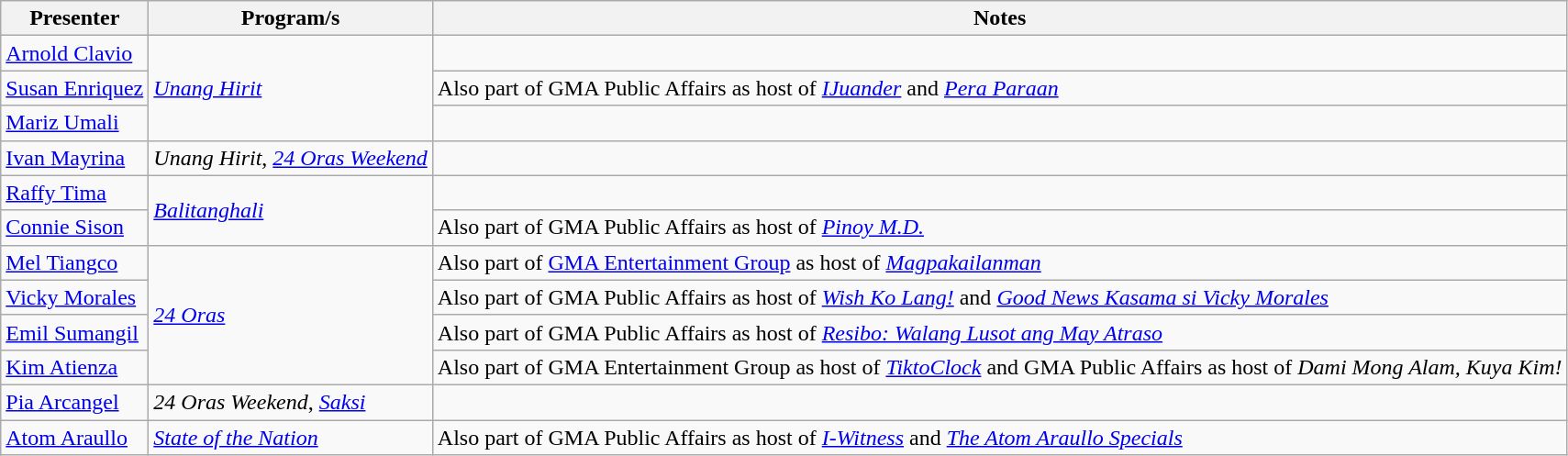<table class="wikitable sortable">
<tr>
<th>Presenter</th>
<th>Program/s</th>
<th>Notes</th>
</tr>
<tr>
<td><a href='#'>Arnold Clavio</a></td>
<td rowspan="3"><em><a href='#'>Unang Hirit</a></em></td>
<td></td>
</tr>
<tr>
<td><a href='#'>Susan Enriquez</a></td>
<td>Also part of GMA Public Affairs as host of <em><a href='#'>IJuander</a></em> and <em><a href='#'>Pera Paraan</a></em></td>
</tr>
<tr>
<td><a href='#'>Mariz Umali</a></td>
<td></td>
</tr>
<tr>
<td><a href='#'>Ivan Mayrina</a></td>
<td><em>Unang Hirit</em>, <em><a href='#'>24 Oras Weekend</a></em></td>
<td></td>
</tr>
<tr>
<td><a href='#'>Raffy Tima</a></td>
<td rowspan="2"><em><a href='#'>Balitanghali</a></em></td>
<td></td>
</tr>
<tr>
<td><a href='#'>Connie Sison</a></td>
<td>Also part of GMA Public Affairs as host of <em><a href='#'>Pinoy M.D.</a></em></td>
</tr>
<tr>
<td><a href='#'>Mel Tiangco</a></td>
<td rowspan="4"><em><a href='#'>24 Oras</a></em></td>
<td>Also part of <a href='#'>GMA Entertainment Group</a> as host of <em><a href='#'>Magpakailanman</a></em></td>
</tr>
<tr>
<td><a href='#'>Vicky Morales</a></td>
<td>Also part of GMA Public Affairs as host of <em><a href='#'>Wish Ko Lang!</a></em> and <em><a href='#'>Good News Kasama si Vicky Morales</a></em></td>
</tr>
<tr>
<td><a href='#'>Emil Sumangil</a></td>
<td>Also part of GMA Public Affairs as host of <em><a href='#'>Resibo: Walang Lusot ang May Atraso</a></em></td>
</tr>
<tr>
<td><a href='#'>Kim Atienza</a></td>
<td>Also part of GMA Entertainment Group as host of <em><a href='#'>TiktoClock</a></em> and GMA Public Affairs as host of <em>Dami Mong Alam, Kuya Kim!</em></td>
</tr>
<tr>
<td><a href='#'>Pia Arcangel</a></td>
<td><em>24 Oras Weekend</em>, <em><a href='#'>Saksi</a></em></td>
<td></td>
</tr>
<tr>
<td><a href='#'>Atom Araullo</a></td>
<td><a href='#'><em>State of the Nation</em></a></td>
<td>Also part of GMA Public Affairs as host of <em><a href='#'>I-Witness</a></em> and <em><a href='#'>The Atom Araullo Specials</a></em></td>
</tr>
</table>
